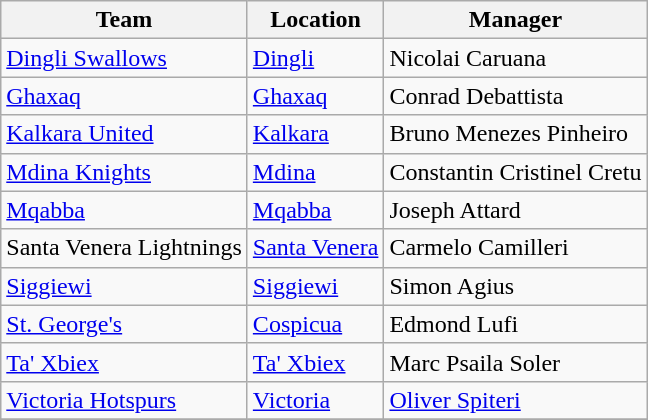<table class="wikitable sortable"|>
<tr>
<th>Team</th>
<th>Location</th>
<th>Manager</th>
</tr>
<tr>
<td><a href='#'>Dingli Swallows</a></td>
<td><a href='#'>Dingli</a></td>
<td> Nicolai Caruana</td>
</tr>
<tr>
<td><a href='#'>Ghaxaq</a></td>
<td><a href='#'>Ghaxaq</a></td>
<td> Conrad Debattista</td>
</tr>
<tr>
<td><a href='#'>Kalkara United</a></td>
<td><a href='#'>Kalkara</a></td>
<td> Bruno Menezes Pinheiro</td>
</tr>
<tr>
<td><a href='#'>Mdina Knights</a></td>
<td><a href='#'>Mdina</a></td>
<td> Constantin Cristinel Cretu</td>
</tr>
<tr>
<td><a href='#'>Mqabba</a></td>
<td><a href='#'>Mqabba</a></td>
<td> Joseph Attard</td>
</tr>
<tr>
<td>Santa Venera Lightnings</td>
<td><a href='#'>Santa Venera</a></td>
<td> Carmelo Camilleri</td>
</tr>
<tr>
<td><a href='#'>Siggiewi</a></td>
<td><a href='#'>Siggiewi</a></td>
<td> Simon Agius</td>
</tr>
<tr>
<td><a href='#'>St. George's</a></td>
<td><a href='#'>Cospicua</a></td>
<td> Edmond Lufi</td>
</tr>
<tr>
<td><a href='#'>Ta' Xbiex</a></td>
<td><a href='#'>Ta' Xbiex</a></td>
<td> Marc Psaila Soler</td>
</tr>
<tr>
<td><a href='#'>Victoria Hotspurs</a></td>
<td><a href='#'>Victoria</a></td>
<td> <a href='#'>Oliver Spiteri</a></td>
</tr>
<tr>
</tr>
</table>
